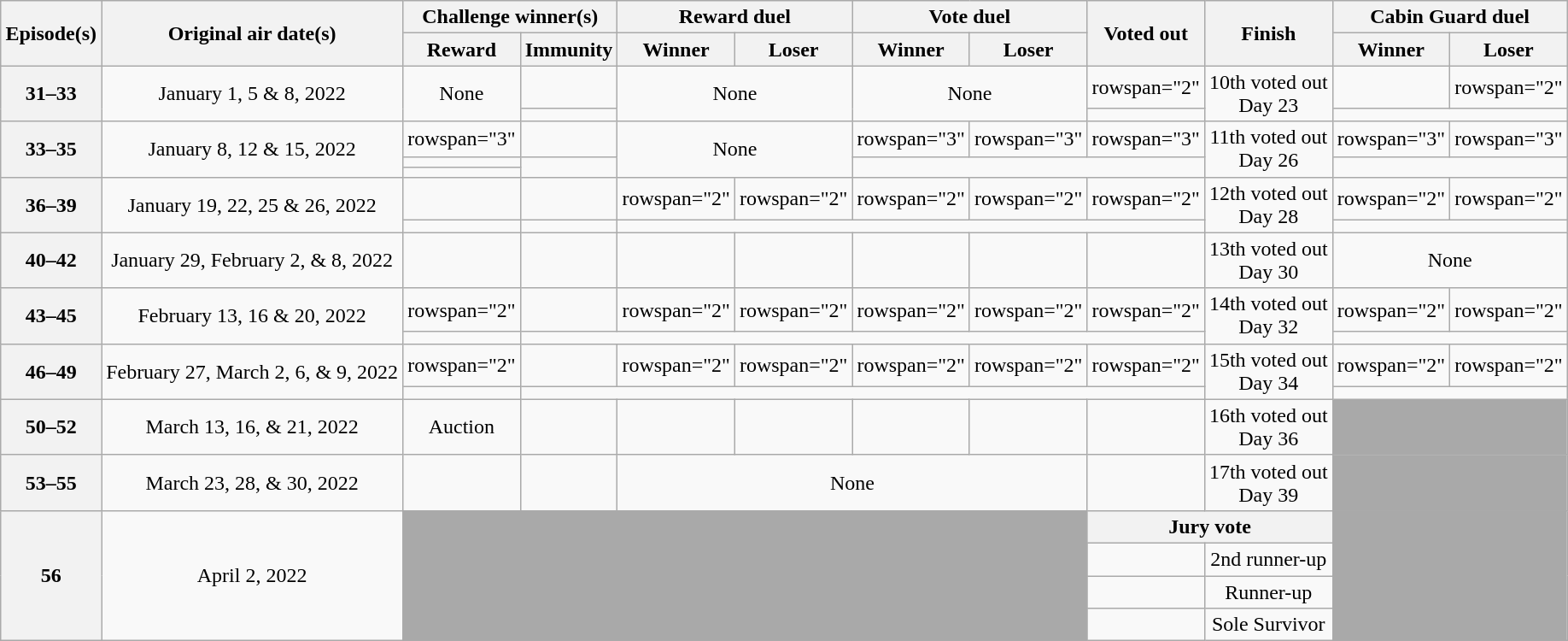<table class="wikitable plainrowheaders nowrap" style="margin:auto; text-align:center">
<tr>
<th scope="col" rowspan="2">Episode(s)</th>
<th scope="col" rowspan="2">Original air date(s)</th>
<th scope="col" colspan="2">Challenge winner(s)</th>
<th scope="col" colspan="2">Reward duel</th>
<th scope="col" colspan="2">Vote duel</th>
<th scope="col" rowspan="2">Voted out</th>
<th scope="col" rowspan="2">Finish</th>
<th scope="col" colspan="2">Cabin Guard duel</th>
</tr>
<tr>
<th scope="col">Reward</th>
<th scope="col">Immunity</th>
<th scope="col">Winner</th>
<th scope="col">Loser</th>
<th scope="col">Winner</th>
<th scope="col">Loser</th>
<th scope="col">Winner</th>
<th scope="col">Loser</th>
</tr>
<tr>
<th rowspan="2">31–33</th>
<td rowspan="2">January 1, 5 & 8, 2022</td>
<td rowspan="2">None</td>
<td></td>
<td rowspan="2" colspan="2">None</td>
<td rowspan="2" colspan="2">None</td>
<td>rowspan="2" </td>
<td rowspan="2">10th voted out<br>Day 23</td>
<td></td>
<td>rowspan="2" </td>
</tr>
<tr>
<td></td>
<td></td>
</tr>
<tr>
<th rowspan="3">33–35</th>
<td rowspan="3">January 8, 12 & 15, 2022</td>
<td>rowspan="3" </td>
<td></td>
<td rowspan="3" colspan="2">None</td>
<td>rowspan="3" </td>
<td>rowspan="3" </td>
<td>rowspan="3" </td>
<td rowspan="3">11th voted out<br>Day 26</td>
<td>rowspan="3" </td>
<td>rowspan="3" </td>
</tr>
<tr>
<td></td>
</tr>
<tr>
<td></td>
</tr>
<tr>
<th rowspan="2">36–39</th>
<td rowspan="2">January 19, 22, 25 & 26, 2022</td>
<td></td>
<td></td>
<td>rowspan="2" </td>
<td>rowspan="2" </td>
<td>rowspan="2" </td>
<td>rowspan="2" </td>
<td>rowspan="2" </td>
<td rowspan="2">12th voted out<br>Day 28</td>
<td>rowspan="2" </td>
<td>rowspan="2" </td>
</tr>
<tr>
<td></td>
<td></td>
</tr>
<tr>
<th>40–42</th>
<td>January 29, February 2, & 8, 2022</td>
<td></td>
<td></td>
<td></td>
<td></td>
<td></td>
<td></td>
<td></td>
<td>13th voted out<br>Day 30</td>
<td colspan="2">None</td>
</tr>
<tr>
<th rowspan="2">43–45</th>
<td rowspan="2">February 13, 16 & 20, 2022</td>
<td>rowspan="2" </td>
<td></td>
<td>rowspan="2" </td>
<td>rowspan="2" </td>
<td>rowspan="2" </td>
<td>rowspan="2" </td>
<td>rowspan="2" </td>
<td rowspan="2">14th voted out<br>Day 32</td>
<td>rowspan="2" </td>
<td>rowspan="2" </td>
</tr>
<tr>
<td></td>
</tr>
<tr>
<th rowspan="2">46–49</th>
<td rowspan="2">February 27, March 2, 6, & 9, 2022</td>
<td>rowspan="2" </td>
<td></td>
<td>rowspan="2" </td>
<td>rowspan="2" </td>
<td>rowspan="2" </td>
<td>rowspan="2" </td>
<td>rowspan="2" </td>
<td rowspan="2">15th voted out<br>Day 34</td>
<td>rowspan="2" </td>
<td>rowspan="2" </td>
</tr>
<tr>
<td></td>
</tr>
<tr>
<th>50–52</th>
<td>March 13, 16, & 21, 2022</td>
<td>Auction</td>
<td></td>
<td></td>
<td></td>
<td></td>
<td></td>
<td></td>
<td>16th voted out<br>Day 36</td>
<td colspan="2" bgcolor="darkgrey"></td>
</tr>
<tr>
<th>53–55</th>
<td>March 23, 28, & 30, 2022</td>
<td></td>
<td></td>
<td colspan="4">None</td>
<td></td>
<td>17th voted out<br>Day 39</td>
<td colspan="2" bgcolor="darkgrey"></td>
</tr>
<tr>
<th rowspan="5">56</th>
<td rowspan="5">April 2, 2022</td>
<td rowspan="5" colspan="6" bgcolor="darkgrey"></td>
<th colspan="2">Jury vote</th>
<td rowspan="5" colspan="2" bgcolor="darkgrey"></td>
</tr>
<tr>
<td></td>
<td>2nd runner-up</td>
</tr>
<tr>
<td></td>
<td>Runner-up</td>
</tr>
<tr>
<td></td>
<td>Sole Survivor</td>
</tr>
</table>
